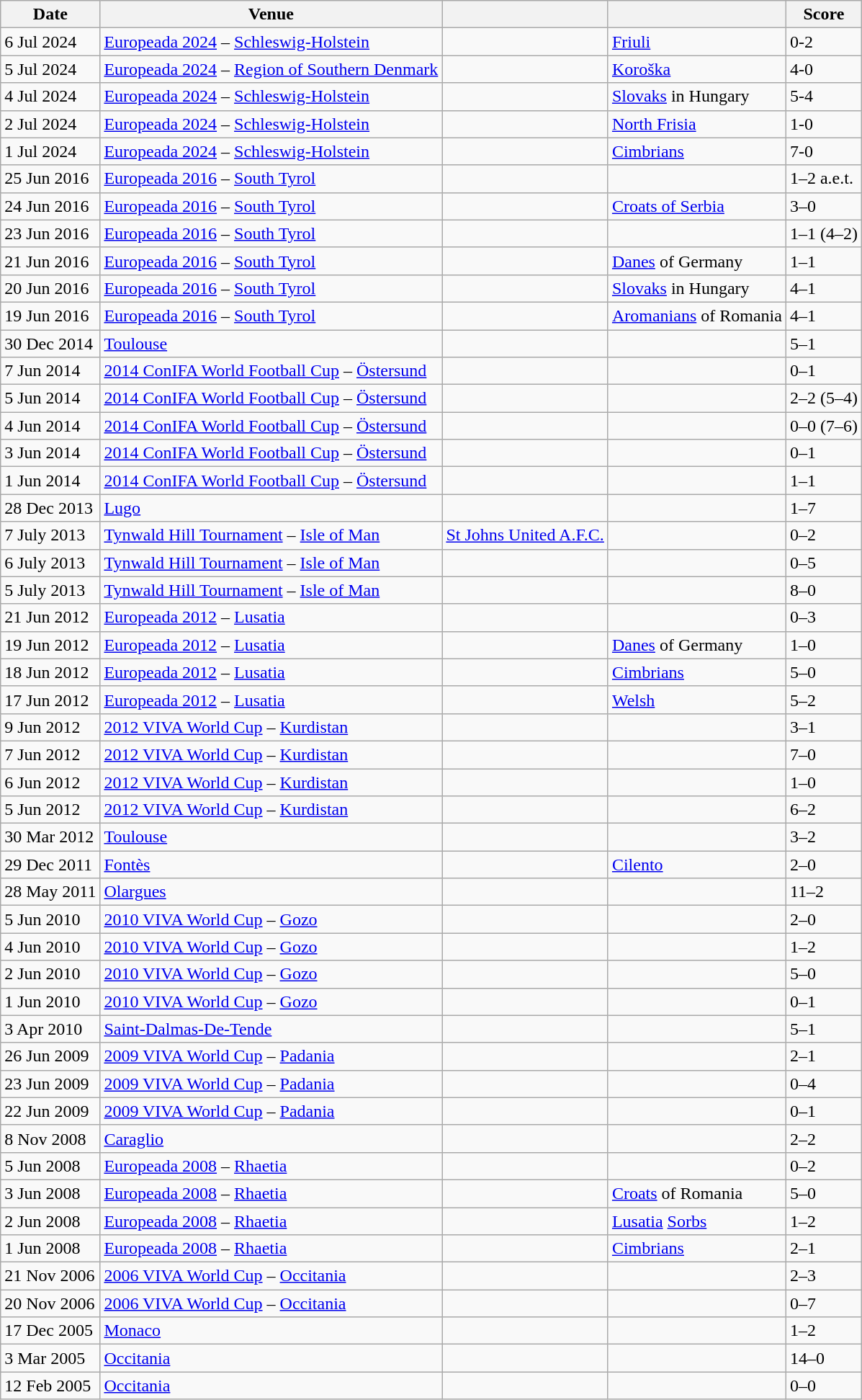<table class="wikitable">
<tr>
<th>Date</th>
<th>Venue</th>
<th></th>
<th></th>
<th>Score</th>
</tr>
<tr>
<td>6 Jul 2024</td>
<td><a href='#'>Europeada 2024</a> – <a href='#'>Schleswig-Holstein</a></td>
<td></td>
<td> <a href='#'>Friuli</a></td>
<td>0-2</td>
</tr>
<tr>
<td>5 Jul 2024</td>
<td><a href='#'>Europeada 2024</a> – <a href='#'>Region of Southern Denmark</a></td>
<td></td>
<td> <a href='#'>Koroška</a></td>
<td>4-0</td>
</tr>
<tr>
<td>4 Jul 2024</td>
<td><a href='#'>Europeada 2024</a> – <a href='#'>Schleswig-Holstein</a></td>
<td></td>
<td> <a href='#'>Slovaks</a> in Hungary</td>
<td>5-4</td>
</tr>
<tr>
<td>2 Jul 2024</td>
<td><a href='#'>Europeada 2024</a> – <a href='#'>Schleswig-Holstein</a></td>
<td></td>
<td> <a href='#'>North Frisia</a></td>
<td>1-0</td>
</tr>
<tr>
<td>1 Jul 2024</td>
<td><a href='#'>Europeada 2024</a> – <a href='#'>Schleswig-Holstein</a></td>
<td></td>
<td> <a href='#'>Cimbrians</a></td>
<td>7-0</td>
</tr>
<tr>
<td>25 Jun 2016</td>
<td><a href='#'>Europeada 2016</a> – <a href='#'>South Tyrol</a></td>
<td></td>
<td></td>
<td>1–2 a.e.t.</td>
</tr>
<tr>
<td>24 Jun 2016</td>
<td><a href='#'>Europeada 2016</a> – <a href='#'>South Tyrol</a></td>
<td></td>
<td> <a href='#'>Croats of Serbia</a></td>
<td>3–0</td>
</tr>
<tr>
<td>23 Jun 2016</td>
<td><a href='#'>Europeada 2016</a> – <a href='#'>South Tyrol</a></td>
<td></td>
<td></td>
<td>1–1 (4–2)</td>
</tr>
<tr>
<td>21 Jun 2016</td>
<td><a href='#'>Europeada 2016</a> – <a href='#'>South Tyrol</a></td>
<td></td>
<td> <a href='#'>Danes</a> of Germany</td>
<td>1–1</td>
</tr>
<tr>
<td>20 Jun 2016</td>
<td><a href='#'>Europeada 2016</a> – <a href='#'>South Tyrol</a></td>
<td></td>
<td> <a href='#'>Slovaks</a> in Hungary</td>
<td>4–1</td>
</tr>
<tr>
<td>19 Jun 2016</td>
<td><a href='#'>Europeada 2016</a> – <a href='#'>South Tyrol</a></td>
<td></td>
<td> <a href='#'>Aromanians</a> of Romania</td>
<td>4–1</td>
</tr>
<tr>
<td>30 Dec 2014</td>
<td><a href='#'>Toulouse</a></td>
<td></td>
<td></td>
<td>5–1</td>
</tr>
<tr>
<td>7 Jun 2014</td>
<td><a href='#'>2014 ConIFA World Football Cup</a> – <a href='#'>Östersund</a></td>
<td></td>
<td></td>
<td>0–1</td>
</tr>
<tr>
<td>5 Jun 2014</td>
<td><a href='#'>2014 ConIFA World Football Cup</a> – <a href='#'>Östersund</a></td>
<td></td>
<td></td>
<td>2–2 (5–4)</td>
</tr>
<tr>
<td>4 Jun 2014</td>
<td><a href='#'>2014 ConIFA World Football Cup</a> – <a href='#'>Östersund</a></td>
<td></td>
<td></td>
<td>0–0 (7–6)</td>
</tr>
<tr>
<td>3 Jun 2014</td>
<td><a href='#'>2014 ConIFA World Football Cup</a> – <a href='#'>Östersund</a></td>
<td></td>
<td></td>
<td>0–1</td>
</tr>
<tr>
<td>1 Jun 2014</td>
<td><a href='#'>2014 ConIFA World Football Cup</a> – <a href='#'>Östersund</a></td>
<td></td>
<td></td>
<td>1–1</td>
</tr>
<tr>
<td>28 Dec 2013</td>
<td><a href='#'>Lugo</a></td>
<td></td>
<td></td>
<td>1–7</td>
</tr>
<tr>
<td>7 July 2013</td>
<td><a href='#'>Tynwald Hill Tournament</a> – <a href='#'>Isle of Man</a></td>
<td> <a href='#'>St Johns United A.F.C.</a></td>
<td></td>
<td>0–2</td>
</tr>
<tr>
<td>6 July 2013</td>
<td><a href='#'>Tynwald Hill Tournament</a> – <a href='#'>Isle of Man</a></td>
<td></td>
<td></td>
<td>0–5</td>
</tr>
<tr>
<td>5 July 2013</td>
<td><a href='#'>Tynwald Hill Tournament</a> – <a href='#'>Isle of Man</a></td>
<td></td>
<td></td>
<td>8–0</td>
</tr>
<tr>
<td>21 Jun 2012</td>
<td><a href='#'>Europeada 2012</a> – <a href='#'>Lusatia</a></td>
<td></td>
<td></td>
<td>0–3</td>
</tr>
<tr>
<td>19 Jun 2012</td>
<td><a href='#'>Europeada 2012</a> – <a href='#'>Lusatia</a></td>
<td></td>
<td> <a href='#'>Danes</a> of Germany</td>
<td>1–0</td>
</tr>
<tr>
<td>18 Jun 2012</td>
<td><a href='#'>Europeada 2012</a> – <a href='#'>Lusatia</a></td>
<td></td>
<td> <a href='#'>Cimbrians</a></td>
<td>5–0</td>
</tr>
<tr>
<td>17 Jun 2012</td>
<td><a href='#'>Europeada 2012</a> – <a href='#'>Lusatia</a></td>
<td></td>
<td> <a href='#'>Welsh</a></td>
<td>5–2</td>
</tr>
<tr>
<td>9 Jun 2012</td>
<td><a href='#'>2012 VIVA World Cup</a> – <a href='#'>Kurdistan</a></td>
<td></td>
<td></td>
<td>3–1</td>
</tr>
<tr>
<td>7 Jun 2012</td>
<td><a href='#'>2012 VIVA World Cup</a> – <a href='#'>Kurdistan</a></td>
<td></td>
<td></td>
<td>7–0</td>
</tr>
<tr>
<td>6 Jun 2012</td>
<td><a href='#'>2012 VIVA World Cup</a> – <a href='#'>Kurdistan</a></td>
<td></td>
<td></td>
<td>1–0</td>
</tr>
<tr>
<td>5 Jun 2012</td>
<td><a href='#'>2012 VIVA World Cup</a> – <a href='#'>Kurdistan</a></td>
<td></td>
<td></td>
<td>6–2</td>
</tr>
<tr>
<td>30 Mar 2012</td>
<td><a href='#'>Toulouse</a></td>
<td></td>
<td></td>
<td>3–2</td>
</tr>
<tr>
<td>29 Dec 2011</td>
<td><a href='#'>Fontès</a></td>
<td></td>
<td> <a href='#'>Cilento</a></td>
<td>2–0</td>
</tr>
<tr>
<td>28 May 2011</td>
<td><a href='#'>Olargues</a></td>
<td></td>
<td></td>
<td>11–2</td>
</tr>
<tr>
<td>5 Jun 2010</td>
<td><a href='#'>2010 VIVA World Cup</a> – <a href='#'>Gozo</a></td>
<td></td>
<td></td>
<td>2–0</td>
</tr>
<tr>
<td>4 Jun 2010</td>
<td><a href='#'>2010 VIVA World Cup</a> – <a href='#'>Gozo</a></td>
<td></td>
<td></td>
<td>1–2</td>
</tr>
<tr>
<td>2 Jun 2010</td>
<td><a href='#'>2010 VIVA World Cup</a> – <a href='#'>Gozo</a></td>
<td></td>
<td></td>
<td>5–0</td>
</tr>
<tr>
<td>1 Jun 2010</td>
<td><a href='#'>2010 VIVA World Cup</a> – <a href='#'>Gozo</a></td>
<td></td>
<td></td>
<td>0–1</td>
</tr>
<tr>
<td>3 Apr 2010</td>
<td><a href='#'>Saint-Dalmas-De-Tende</a></td>
<td></td>
<td></td>
<td>5–1</td>
</tr>
<tr>
<td>26 Jun 2009</td>
<td><a href='#'>2009 VIVA World Cup</a> – <a href='#'>Padania</a></td>
<td></td>
<td></td>
<td>2–1</td>
</tr>
<tr>
<td>23 Jun 2009</td>
<td><a href='#'>2009 VIVA World Cup</a> – <a href='#'>Padania</a></td>
<td></td>
<td></td>
<td>0–4</td>
</tr>
<tr>
<td>22 Jun 2009</td>
<td><a href='#'>2009 VIVA World Cup</a> – <a href='#'>Padania</a></td>
<td></td>
<td></td>
<td>0–1</td>
</tr>
<tr>
<td>8 Nov 2008</td>
<td><a href='#'>Caraglio</a></td>
<td></td>
<td></td>
<td>2–2</td>
</tr>
<tr>
<td>5 Jun 2008</td>
<td><a href='#'>Europeada 2008</a> – <a href='#'>Rhaetia</a></td>
<td></td>
<td></td>
<td>0–2</td>
</tr>
<tr>
<td>3 Jun 2008</td>
<td><a href='#'>Europeada 2008</a> – <a href='#'>Rhaetia</a></td>
<td></td>
<td> <a href='#'>Croats</a> of Romania</td>
<td>5–0</td>
</tr>
<tr>
<td>2 Jun 2008</td>
<td><a href='#'>Europeada 2008</a> – <a href='#'>Rhaetia</a></td>
<td></td>
<td> <a href='#'>Lusatia</a> <a href='#'>Sorbs</a></td>
<td>1–2</td>
</tr>
<tr>
<td>1 Jun 2008</td>
<td><a href='#'>Europeada 2008</a> – <a href='#'>Rhaetia</a></td>
<td></td>
<td> <a href='#'>Cimbrians</a></td>
<td>2–1</td>
</tr>
<tr>
<td>21 Nov 2006</td>
<td><a href='#'>2006 VIVA World Cup</a> – <a href='#'>Occitania</a></td>
<td></td>
<td></td>
<td>2–3</td>
</tr>
<tr>
<td>20 Nov 2006</td>
<td><a href='#'>2006 VIVA World Cup</a> – <a href='#'>Occitania</a></td>
<td></td>
<td></td>
<td>0–7</td>
</tr>
<tr>
<td>17 Dec 2005</td>
<td><a href='#'>Monaco</a></td>
<td></td>
<td></td>
<td>1–2</td>
</tr>
<tr>
<td>3 Mar 2005</td>
<td><a href='#'>Occitania</a></td>
<td></td>
<td></td>
<td>14–0</td>
</tr>
<tr>
<td>12 Feb 2005</td>
<td><a href='#'>Occitania</a></td>
<td></td>
<td></td>
<td>0–0</td>
</tr>
</table>
